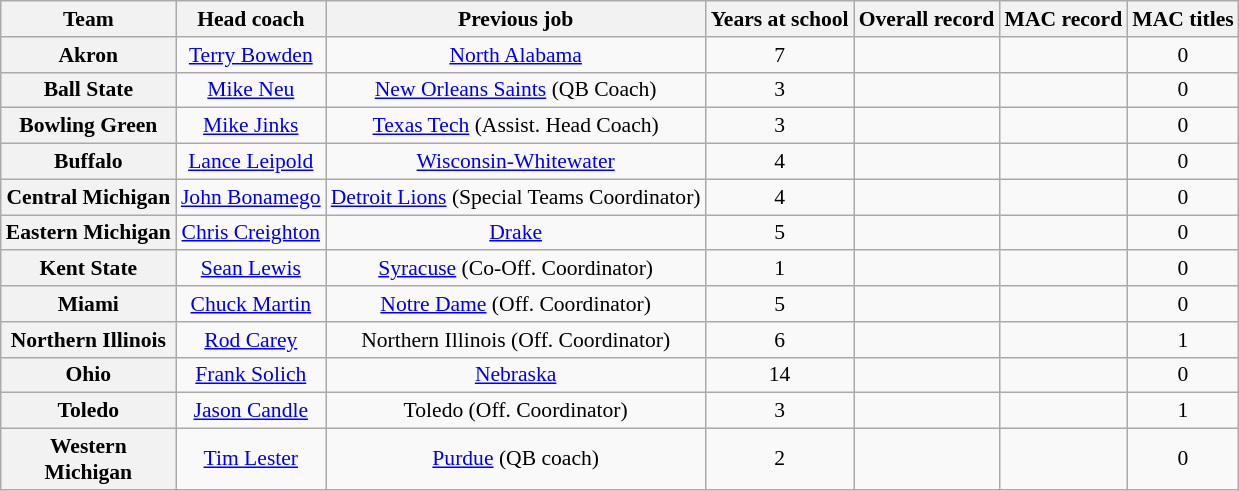<table class="wikitable sortable" style="text-align: center;font-size:90%;">
<tr>
<th width="110">Team</th>
<th>Head coach</th>
<th>Previous job</th>
<th>Years at school</th>
<th>Overall record</th>
<th>MAC record</th>
<th>MAC titles</th>
</tr>
<tr>
<th style=>Akron</th>
<td><a href='#'>Terry Bowden</a></td>
<td><a href='#'>North Alabama</a></td>
<td>7</td>
<td></td>
<td></td>
<td>0</td>
</tr>
<tr>
<th style=>Ball State</th>
<td><a href='#'>Mike Neu</a></td>
<td><a href='#'>New Orleans Saints</a> (QB Coach)</td>
<td>3</td>
<td></td>
<td></td>
<td>0</td>
</tr>
<tr>
<th style=>Bowling Green</th>
<td><a href='#'>Mike Jinks</a></td>
<td><a href='#'>Texas Tech</a> (Assist. Head Coach)</td>
<td>3</td>
<td></td>
<td></td>
<td>0</td>
</tr>
<tr>
<th style=>Buffalo</th>
<td><a href='#'>Lance Leipold</a></td>
<td><a href='#'>Wisconsin-Whitewater</a></td>
<td>4</td>
<td></td>
<td></td>
<td>0</td>
</tr>
<tr>
<th style=>Central Michigan</th>
<td><a href='#'>John Bonamego</a></td>
<td><a href='#'>Detroit Lions</a> (Special Teams Coordinator)</td>
<td>4</td>
<td></td>
<td></td>
<td>0</td>
</tr>
<tr>
<th style=>Eastern Michigan</th>
<td><a href='#'>Chris Creighton</a></td>
<td><a href='#'>Drake</a></td>
<td>5</td>
<td></td>
<td></td>
<td>0</td>
</tr>
<tr>
<th style=>Kent State</th>
<td><a href='#'>Sean Lewis</a></td>
<td><a href='#'>Syracuse</a> (Co-Off. Coordinator)</td>
<td>1</td>
<td></td>
<td></td>
<td>0</td>
</tr>
<tr>
<th style=>Miami</th>
<td><a href='#'>Chuck Martin</a></td>
<td><a href='#'>Notre Dame</a> (Off. Coordinator)</td>
<td>5</td>
<td></td>
<td></td>
<td>0</td>
</tr>
<tr>
<th style=>Northern Illinois</th>
<td><a href='#'>Rod Carey</a></td>
<td>Northern Illinois (Off. Coordinator)</td>
<td>6</td>
<td></td>
<td></td>
<td>1</td>
</tr>
<tr>
<th style=>Ohio</th>
<td><a href='#'>Frank Solich</a></td>
<td><a href='#'>Nebraska</a></td>
<td>14</td>
<td></td>
<td></td>
<td>0</td>
</tr>
<tr>
<th style=>Toledo</th>
<td><a href='#'>Jason Candle</a></td>
<td>Toledo (Off. Coordinator)</td>
<td>3</td>
<td></td>
<td></td>
<td>1</td>
</tr>
<tr>
<th style=>Western Michigan</th>
<td><a href='#'>Tim Lester</a></td>
<td><a href='#'>Purdue</a> (QB coach)</td>
<td>2</td>
<td></td>
<td></td>
<td>0</td>
</tr>
</table>
